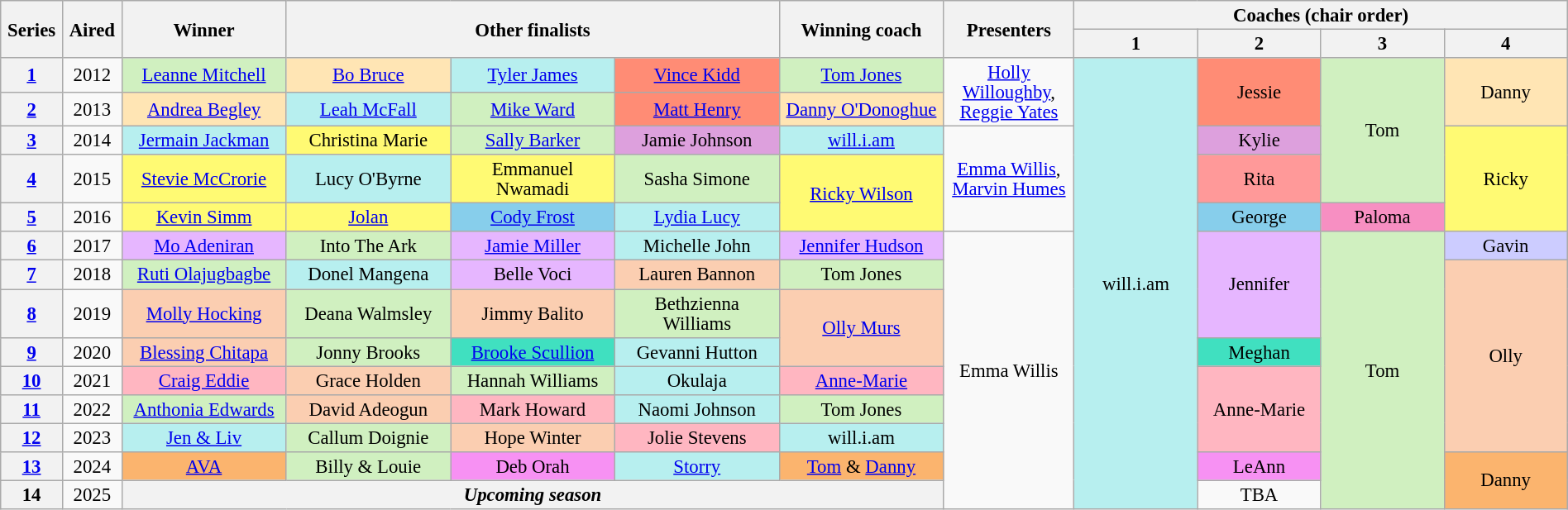<table class="wikitable" style="text-align:center; font-size:95%; line-height:16px; width:100%">
<tr>
<th rowspan="2" scope="col" style="width:01%">Series</th>
<th rowspan="2" scope="col" style="width:01%">Aired</th>
<th rowspan="2" scope="col" style="width:08%">Winner</th>
<th rowspan="2" scope="col" colspan="3">Other finalists</th>
<th rowspan="2" scope="col" style="width:08%">Winning coach</th>
<th rowspan="2" scope="col" style="width:06%">Presenters</th>
<th scope="col" colspan="4" style="width:24%">Coaches (chair order)</th>
</tr>
<tr>
<th scope="col" style="width:6%">1</th>
<th scope="col" style="width:6%">2</th>
<th scope="col" style="width:6%">3</th>
<th scope="col" style="width:6%">4</th>
</tr>
<tr>
<th scope="row"><a href='#'>1</a></th>
<td>2012</td>
<td style="background:#d0f0c0"><a href='#'>Leanne Mitchell</a></td>
<td style="background:#ffe5b4; width:08%"><a href='#'>Bo Bruce</a></td>
<td style="background:#b7efef; width:08%"><a href='#'>Tyler James</a></td>
<td style="background:#ff8c75; width:08%"><a href='#'>Vince Kidd</a></td>
<td style="background:#d0f0c0"><a href='#'>Tom Jones</a></td>
<td rowspan="2"><a href='#'>Holly Willoughby</a>,<br><a href='#'>Reggie Yates</a></td>
<td rowspan="14" style="background:#b7efef">will.i.am</td>
<td rowspan="2" style="background:#ff8c75">Jessie</td>
<td rowspan="4" style="background:#d0f0c0">Tom</td>
<td rowspan="2" style="background:#ffe5b4">Danny</td>
</tr>
<tr>
<th scope="row"><a href='#'>2</a></th>
<td>2013</td>
<td style="background:#ffe5b4"><a href='#'>Andrea Begley</a></td>
<td style="background:#b7efef"><a href='#'>Leah McFall</a></td>
<td style="background:#d0f0c0"><a href='#'>Mike Ward</a></td>
<td style="background:#ff8c75"><a href='#'>Matt Henry</a></td>
<td style="background:#ffe5b4"><a href='#'>Danny O'Donoghue</a></td>
</tr>
<tr>
<th scope="row"><a href='#'>3</a></th>
<td>2014</td>
<td style="background:#b7efef"><a href='#'>Jermain Jackman</a></td>
<td style="background:#fffa73">Christina Marie</td>
<td style="background:#d0f0c0"><a href='#'>Sally Barker</a></td>
<td style="background:#dda0dd">Jamie Johnson</td>
<td style="background:#b7efef"><a href='#'>will.i.am</a></td>
<td rowspan="3"><a href='#'>Emma Willis</a>,<br><a href='#'>Marvin Humes</a></td>
<td style="background:#dda0dd">Kylie</td>
<td style="background:#fffa73" rowspan="3">Ricky</td>
</tr>
<tr>
<th scope="row"><a href='#'>4</a></th>
<td>2015</td>
<td style="background:#fffa73"><a href='#'>Stevie McCrorie</a></td>
<td style="background:#b7efef">Lucy O'Byrne</td>
<td style="background:#fffa73">Emmanuel Nwamadi</td>
<td style="background:#d0f0c0">Sasha Simone</td>
<td style="background:#fffa73" rowspan="2"><a href='#'>Ricky Wilson</a></td>
<td style="background:#ff9999">Rita</td>
</tr>
<tr>
<th scope="row"><a href='#'>5</a></th>
<td>2016</td>
<td style="background:#fffa73"><a href='#'>Kevin Simm</a></td>
<td style="background:#fffa73"><a href='#'>Jolan</a></td>
<td style="background:#87ceeb"><a href='#'>Cody Frost</a></td>
<td style="background:#b7efef"><a href='#'>Lydia Lucy</a></td>
<td style="background:#87ceeb">George</td>
<td style="background:#f78fc2">Paloma</td>
</tr>
<tr>
<th scope="row"><a href='#'>6</a></th>
<td>2017</td>
<td style="background:#E6B6FF"><a href='#'>Mo Adeniran</a></td>
<td style="background:#d0f0c0">Into The Ark</td>
<td style="background:#E6B6FF"><a href='#'>Jamie Miller</a></td>
<td style="background:#b7efef">Michelle John</td>
<td style="background:#E6B6FF"><a href='#'>Jennifer Hudson</a></td>
<td rowspan="9">Emma Willis</td>
<td style="background:#E6B6FF" rowspan="3">Jennifer</td>
<td rowspan="9" style="background:#d0f0c0">Tom</td>
<td style="background:#ccccff">Gavin</td>
</tr>
<tr>
<th scope="row"><a href='#'>7</a></th>
<td>2018</td>
<td style="background:#d0f0c0"><a href='#'>Ruti Olajugbagbe</a></td>
<td style="background:#b7efef">Donel Mangena</td>
<td style="background:#E6B6FF">Belle Voci</td>
<td style="background:#fbceb1">Lauren Bannon</td>
<td style="background:#d0f0c0">Tom Jones</td>
<td rowspan="6" style="background:#fbceb1">Olly</td>
</tr>
<tr>
<th scope="row"><a href='#'>8</a></th>
<td>2019</td>
<td style="background:#fbceb1"><a href='#'>Molly Hocking</a></td>
<td style="background:#d0f0c0">Deana Walmsley</td>
<td style="background:#fbceb1">Jimmy Balito</td>
<td style="background:#d0f0c0">Bethzienna Williams</td>
<td style="background:#fbceb1" rowspan="2"><a href='#'>Olly Murs</a></td>
</tr>
<tr>
<th scope="row"><a href='#'>9</a></th>
<td>2020</td>
<td style="background:#fbceb1"><a href='#'>Blessing Chitapa</a></td>
<td style="background:#d0f0c0">Jonny Brooks</td>
<td style="background:#40e0c0"><a href='#'>Brooke Scullion</a></td>
<td style="background:#b7efef">Gevanni Hutton</td>
<td style="background:#40e0c0">Meghan</td>
</tr>
<tr>
<th scope="row"><a href='#'>10</a></th>
<td>2021</td>
<td style="background:lightpink"><a href='#'>Craig Eddie</a></td>
<td style="background:#fbceb1">Grace Holden</td>
<td style="background:#d0f0c0">Hannah Williams</td>
<td style="background:#b7efef">Okulaja</td>
<td style="background: lightpink"><a href='#'>Anne-Marie</a></td>
<td rowspan="3" style="background: lightpink">Anne-Marie</td>
</tr>
<tr>
<th scope="row"><a href='#'>11</a></th>
<td>2022</td>
<td style="background:#d0f0c0"><a href='#'>Anthonia Edwards</a></td>
<td style="background:#fbceb1">David Adeogun</td>
<td style="background: lightpink">Mark Howard</td>
<td style="background:#b7efef">Naomi Johnson</td>
<td style="background:#d0f0c0">Tom Jones</td>
</tr>
<tr>
<th><a href='#'>12</a></th>
<td>2023</td>
<td style="background:#b7efef"><a href='#'>Jen & Liv</a></td>
<td style="background:#d0f0c0">Callum Doignie </td>
<td style="background:#fbceb1">Hope Winter </td>
<td style="background: lightpink">Jolie Stevens </td>
<td style="background:#b7efef" rowspan="1">will.i.am</td>
</tr>
<tr>
<th><a href='#'>13</a></th>
<td>2024</td>
<td style="background:#fbb46e"><a href='#'>AVA</a></td>
<td style="background:#d0f0c0">Billy & Louie </td>
<td style="background:#f791f3">Deb Orah </td>
<td style="background:#b7efef"><a href='#'>Storry</a> </td>
<td style="background:#fbb46e"><a href='#'>Tom</a> & <a href='#'>Danny</a></td>
<td style="background:#f791f3">LeAnn</td>
<td rowspan="2" style="background:#fbb46e"> Danny</td>
</tr>
<tr>
<th>14</th>
<td>2025</td>
<th colspan="5"><em>Upcoming season</em></th>
<td>TBA</td>
</tr>
</table>
